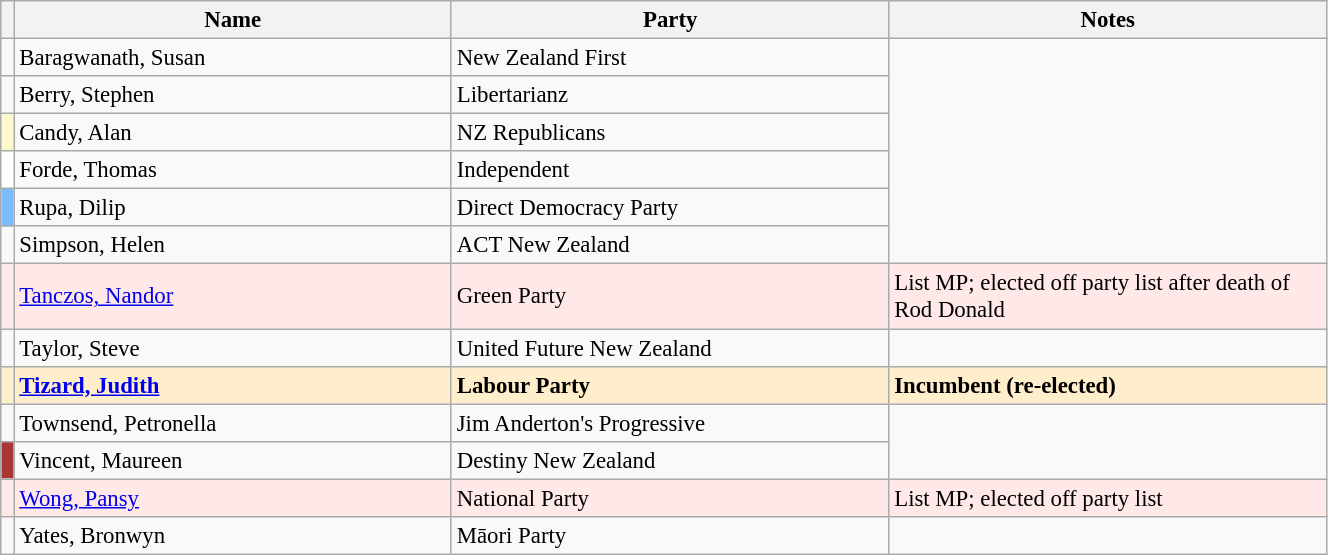<table class="wikitable" width="70%" style="font-size:95%;">
<tr>
<th width=1%></th>
<th width=33%>Name</th>
<th width=33%>Party</th>
<th width=33%>Notes</th>
</tr>
<tr -->
<td bgcolor=></td>
<td>Baragwanath, Susan</td>
<td>New Zealand First</td>
</tr>
<tr -->
<td bgcolor=></td>
<td>Berry, Stephen</td>
<td>Libertarianz</td>
</tr>
<tr -->
<td bgcolor=#ffface></td>
<td>Candy, Alan</td>
<td>NZ Republicans</td>
</tr>
<tr -->
<td bgcolor=#ffffff></td>
<td>Forde, Thomas</td>
<td>Independent</td>
</tr>
<tr -->
<td bgcolor=#79bcff></td>
<td>Rupa, Dilip</td>
<td>Direct Democracy Party</td>
</tr>
<tr -->
<td bgcolor=></td>
<td>Simpson, Helen</td>
<td>ACT New Zealand</td>
</tr>
<tr ---- bgcolor=#FFE8E8>
<td bgcolor=></td>
<td><a href='#'>Tanczos, Nandor</a></td>
<td>Green Party</td>
<td>List MP; elected off party list after death of Rod Donald</td>
</tr>
<tr -->
<td bgcolor=></td>
<td>Taylor, Steve</td>
<td>United Future New Zealand</td>
</tr>
<tr ---- bgcolor=#FFEECC>
<td bgcolor=></td>
<td><strong><a href='#'>Tizard, Judith</a></strong></td>
<td><strong>Labour Party</strong></td>
<td><strong>Incumbent (re-elected)</strong></td>
</tr>
<tr -->
<td bgcolor=></td>
<td>Townsend, Petronella</td>
<td>Jim Anderton's Progressive</td>
</tr>
<tr -->
<td bgcolor=#aa3535></td>
<td>Vincent, Maureen</td>
<td>Destiny New Zealand</td>
</tr>
<tr ---- bgcolor=#FFE8E8>
<td bgcolor=></td>
<td><a href='#'>Wong, Pansy</a></td>
<td>National Party</td>
<td>List MP; elected off party list</td>
</tr>
<tr -->
<td bgcolor=></td>
<td>Yates, Bronwyn</td>
<td>Māori Party</td>
</tr>
</table>
